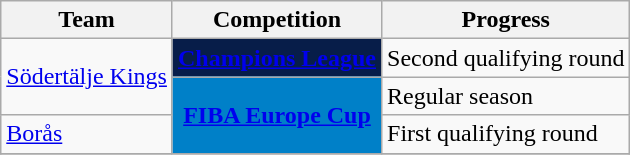<table class="wikitable sortable">
<tr>
<th>Team</th>
<th>Competition</th>
<th>Progress</th>
</tr>
<tr>
<td rowspan=2><a href='#'>Södertälje Kings</a></td>
<td style="background-color:#071D49;color:#D0D3D4;text-align:center"><strong><a href='#'><span>Champions League</span></a></strong></td>
<td>Second qualifying round</td>
</tr>
<tr>
<td rowspan=2 style="background-color:#0080C8;color:white;text-align:center"><strong><a href='#'><span>FIBA Europe Cup</span></a></strong></td>
<td>Regular season</td>
</tr>
<tr>
<td><a href='#'>Borås</a></td>
<td>First qualifying round</td>
</tr>
<tr>
</tr>
</table>
